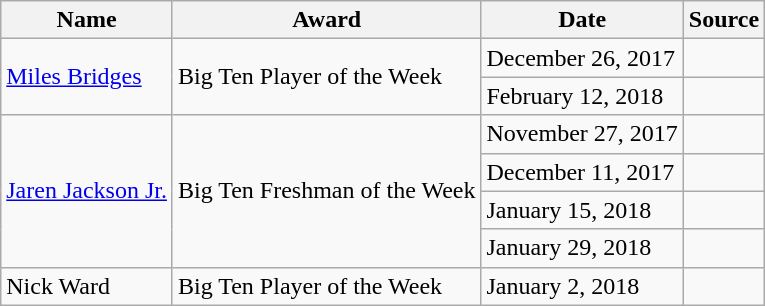<table class=wikitable "border="1">
<tr>
<th>Name</th>
<th>Award</th>
<th>Date</th>
<th>Source</th>
</tr>
<tr>
<td rowspan=2><a href='#'>Miles Bridges</a></td>
<td rowspan=2>Big Ten Player of the Week</td>
<td>December 26, 2017</td>
<td></td>
</tr>
<tr>
<td>February 12, 2018</td>
<td></td>
</tr>
<tr>
<td rowspan=4><a href='#'>Jaren Jackson Jr.</a></td>
<td rowspan=4>Big Ten Freshman of the Week</td>
<td>November 27, 2017</td>
<td></td>
</tr>
<tr>
<td>December 11, 2017</td>
<td></td>
</tr>
<tr>
<td>January 15, 2018</td>
<td></td>
</tr>
<tr>
<td>January 29, 2018</td>
<td></td>
</tr>
<tr>
<td>Nick Ward</td>
<td>Big Ten Player of the Week</td>
<td>January 2, 2018</td>
<td></td>
</tr>
</table>
